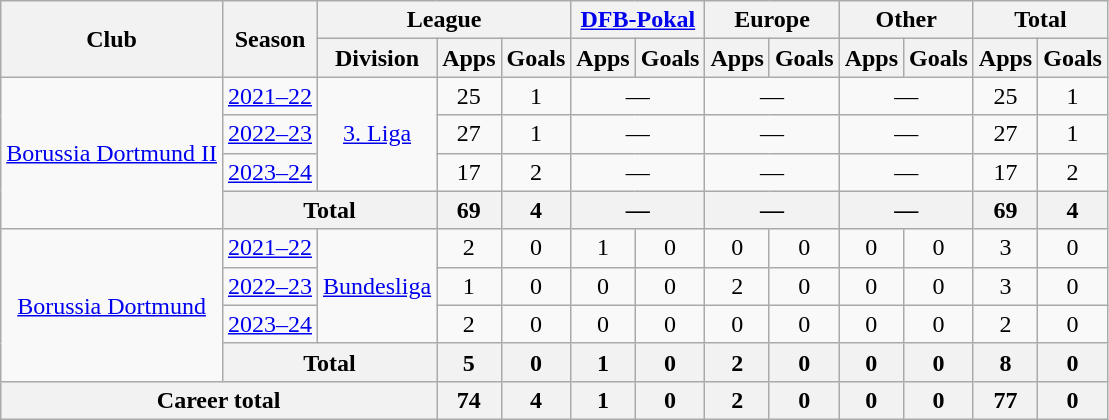<table class="wikitable" style="text-align: center">
<tr>
<th rowspan="2">Club</th>
<th rowspan="2">Season</th>
<th colspan="3">League</th>
<th colspan="2"><a href='#'>DFB-Pokal</a></th>
<th colspan="2">Europe</th>
<th colspan="2">Other</th>
<th colspan="2">Total</th>
</tr>
<tr>
<th>Division</th>
<th>Apps</th>
<th>Goals</th>
<th>Apps</th>
<th>Goals</th>
<th>Apps</th>
<th>Goals</th>
<th>Apps</th>
<th>Goals</th>
<th>Apps</th>
<th>Goals</th>
</tr>
<tr>
<td rowspan="4"><a href='#'>Borussia Dortmund II</a></td>
<td><a href='#'>2021–22</a></td>
<td rowspan="3"><a href='#'>3. Liga</a></td>
<td>25</td>
<td>1</td>
<td colspan="2">—</td>
<td colspan="2">—</td>
<td colspan="2">—</td>
<td>25</td>
<td>1</td>
</tr>
<tr>
<td><a href='#'>2022–23</a></td>
<td>27</td>
<td>1</td>
<td colspan="2">—</td>
<td colspan="2">—</td>
<td colspan="2">—</td>
<td>27</td>
<td>1</td>
</tr>
<tr>
<td><a href='#'>2023–24</a></td>
<td>17</td>
<td>2</td>
<td colspan="2">—</td>
<td colspan="2">—</td>
<td colspan="2">—</td>
<td>17</td>
<td>2</td>
</tr>
<tr>
<th colspan="2">Total</th>
<th>69</th>
<th>4</th>
<th colspan="2">—</th>
<th colspan="2">—</th>
<th colspan="2">—</th>
<th>69</th>
<th>4</th>
</tr>
<tr>
<td rowspan="4"><a href='#'>Borussia Dortmund</a></td>
<td><a href='#'>2021–22</a></td>
<td rowspan="3"><a href='#'>Bundesliga</a></td>
<td>2</td>
<td>0</td>
<td>1</td>
<td>0</td>
<td>0</td>
<td>0</td>
<td>0</td>
<td>0</td>
<td>3</td>
<td>0</td>
</tr>
<tr>
<td><a href='#'>2022–23</a></td>
<td>1</td>
<td>0</td>
<td>0</td>
<td>0</td>
<td>2</td>
<td>0</td>
<td>0</td>
<td>0</td>
<td>3</td>
<td>0</td>
</tr>
<tr>
<td><a href='#'>2023–24</a></td>
<td>2</td>
<td>0</td>
<td>0</td>
<td>0</td>
<td>0</td>
<td>0</td>
<td>0</td>
<td>0</td>
<td>2</td>
<td>0</td>
</tr>
<tr>
<th colspan="2">Total</th>
<th>5</th>
<th>0</th>
<th>1</th>
<th>0</th>
<th>2</th>
<th>0</th>
<th>0</th>
<th>0</th>
<th>8</th>
<th>0</th>
</tr>
<tr>
<th colspan="3">Career total</th>
<th>74</th>
<th>4</th>
<th>1</th>
<th>0</th>
<th>2</th>
<th>0</th>
<th>0</th>
<th>0</th>
<th>77</th>
<th>0</th>
</tr>
</table>
